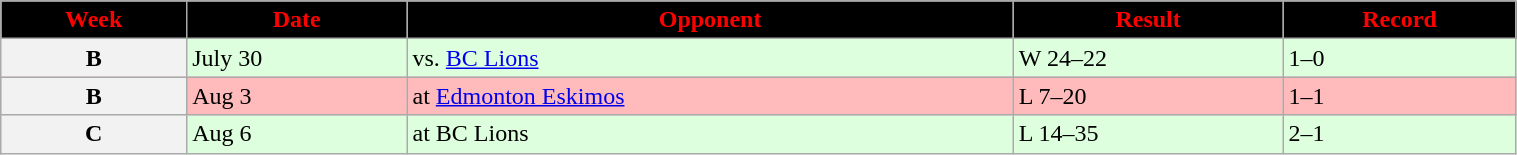<table class="wikitable" width="80%">
<tr align="center"  style="background:black;color:red;">
<td><strong>Week</strong></td>
<td><strong>Date</strong></td>
<td><strong>Opponent</strong></td>
<td><strong>Result</strong></td>
<td><strong>Record</strong></td>
</tr>
<tr style="background:#ddffdd">
<th>B</th>
<td>July 30</td>
<td>vs. <a href='#'>BC Lions</a></td>
<td>W 24–22</td>
<td>1–0</td>
</tr>
<tr style="background:#ffbbbb">
<th>B</th>
<td>Aug 3</td>
<td>at <a href='#'>Edmonton Eskimos</a></td>
<td>L 7–20</td>
<td>1–1</td>
</tr>
<tr style="background:#ddffdd">
<th>C</th>
<td>Aug 6</td>
<td>at BC Lions</td>
<td>L 14–35</td>
<td>2–1</td>
</tr>
</table>
